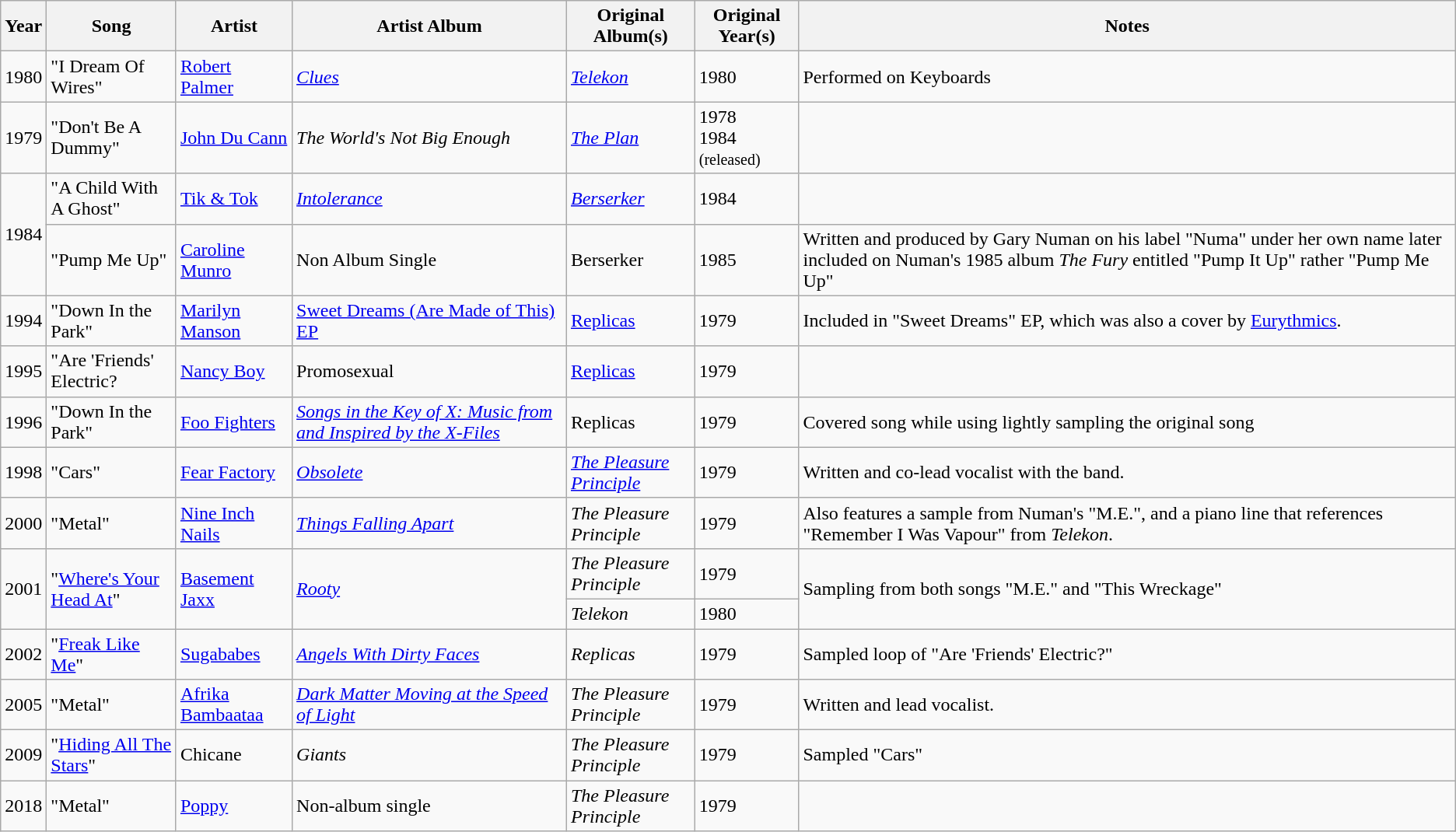<table class="wikitable">
<tr>
<th>Year</th>
<th>Song</th>
<th>Artist</th>
<th>Artist Album</th>
<th>Original Album(s)</th>
<th>Original Year(s)</th>
<th>Notes</th>
</tr>
<tr>
<td>1980</td>
<td>"I Dream Of Wires"</td>
<td><a href='#'>Robert Palmer</a></td>
<td><a href='#'><em>Clues</em></a></td>
<td><em><a href='#'>Telekon</a></em></td>
<td>1980</td>
<td>Performed on Keyboards</td>
</tr>
<tr>
<td>1979</td>
<td>"Don't Be A Dummy"</td>
<td><a href='#'>John Du Cann</a></td>
<td><em>The World's Not Big Enough</em></td>
<td><em><a href='#'>The Plan</a></em></td>
<td>1978<br>1984 <small>(released)</small></td>
<td></td>
</tr>
<tr>
<td rowspan="2">1984</td>
<td>"A Child With A Ghost"</td>
<td><a href='#'>Tik & Tok</a></td>
<td><a href='#'><em>Intolerance</em></a></td>
<td><a href='#'><em>Berserker</em></a></td>
<td>1984</td>
<td></td>
</tr>
<tr>
<td>"Pump Me Up"</td>
<td><a href='#'>Caroline Munro</a></td>
<td>Non Album Single</td>
<td>Berserker</td>
<td>1985</td>
<td>Written and produced by Gary Numan on his label "Numa" under her own name later included on Numan's 1985 album <em>The Fury</em> entitled "Pump It Up" rather "Pump Me Up"</td>
</tr>
<tr>
<td>1994</td>
<td>"Down In the Park"</td>
<td><a href='#'>Marilyn Manson</a></td>
<td><a href='#'>Sweet Dreams (Are Made of This) EP</a></td>
<td><a href='#'>Replicas</a></td>
<td>1979</td>
<td>Included in "Sweet Dreams" EP, which was also a cover by <a href='#'>Eurythmics</a>.</td>
</tr>
<tr>
<td>1995</td>
<td>"Are 'Friends' Electric?</td>
<td><a href='#'>Nancy Boy</a></td>
<td>Promosexual</td>
<td><a href='#'>Replicas</a></td>
<td>1979</td>
<td></td>
</tr>
<tr>
<td>1996</td>
<td>"Down In the Park"</td>
<td><a href='#'>Foo Fighters</a></td>
<td><em><a href='#'>Songs in the Key of X: Music from and Inspired by the X-Files</a></em></td>
<td>Replicas</td>
<td>1979</td>
<td>Covered song while using lightly sampling the original song</td>
</tr>
<tr>
<td>1998</td>
<td>"Cars"</td>
<td><a href='#'>Fear Factory</a></td>
<td><a href='#'><em>Obsolete</em></a></td>
<td><a href='#'><em>The Pleasure Principle</em></a></td>
<td>1979</td>
<td>Written and co-lead vocalist with the band.</td>
</tr>
<tr>
<td>2000</td>
<td>"Metal"</td>
<td><a href='#'>Nine Inch Nails</a></td>
<td><em><a href='#'>Things Falling Apart</a></em></td>
<td><em>The Pleasure Principle</em></td>
<td>1979</td>
<td>Also features a sample from Numan's "M.E.", and a piano line that references "Remember I Was Vapour" from <em>Telekon</em>.</td>
</tr>
<tr>
<td rowspan="2">2001</td>
<td rowspan="2">"<a href='#'>Where's Your Head At</a>"</td>
<td rowspan="2"><a href='#'>Basement Jaxx</a></td>
<td rowspan="2"><em><a href='#'>Rooty</a></em></td>
<td><em>The Pleasure Principle</em></td>
<td>1979</td>
<td rowspan="2">Sampling from both songs "M.E." and "This Wreckage"</td>
</tr>
<tr>
<td><em>Telekon</em></td>
<td>1980</td>
</tr>
<tr>
<td>2002</td>
<td>"<a href='#'>Freak Like Me</a>"</td>
<td><a href='#'>Sugababes</a></td>
<td><a href='#'><em>Angels With Dirty Faces</em></a></td>
<td><em>Replicas</em></td>
<td>1979</td>
<td>Sampled loop of "Are 'Friends' Electric?"</td>
</tr>
<tr>
<td>2005</td>
<td>"Metal"</td>
<td><a href='#'>Afrika Bambaataa</a></td>
<td><em><a href='#'>Dark Matter Moving at the Speed of Light</a></em></td>
<td><em>The Pleasure Principle</em></td>
<td>1979</td>
<td>Written and lead vocalist.</td>
</tr>
<tr>
<td>2009</td>
<td>"<a href='#'>Hiding All The Stars</a>"</td>
<td>Chicane</td>
<td><em>Giants</em></td>
<td><em>The Pleasure Principle</em></td>
<td>1979</td>
<td>Sampled "Cars"</td>
</tr>
<tr>
<td>2018</td>
<td>"Metal"</td>
<td><a href='#'>Poppy</a></td>
<td>Non-album single</td>
<td><em>The Pleasure Principle</em></td>
<td>1979</td>
<td></td>
</tr>
</table>
